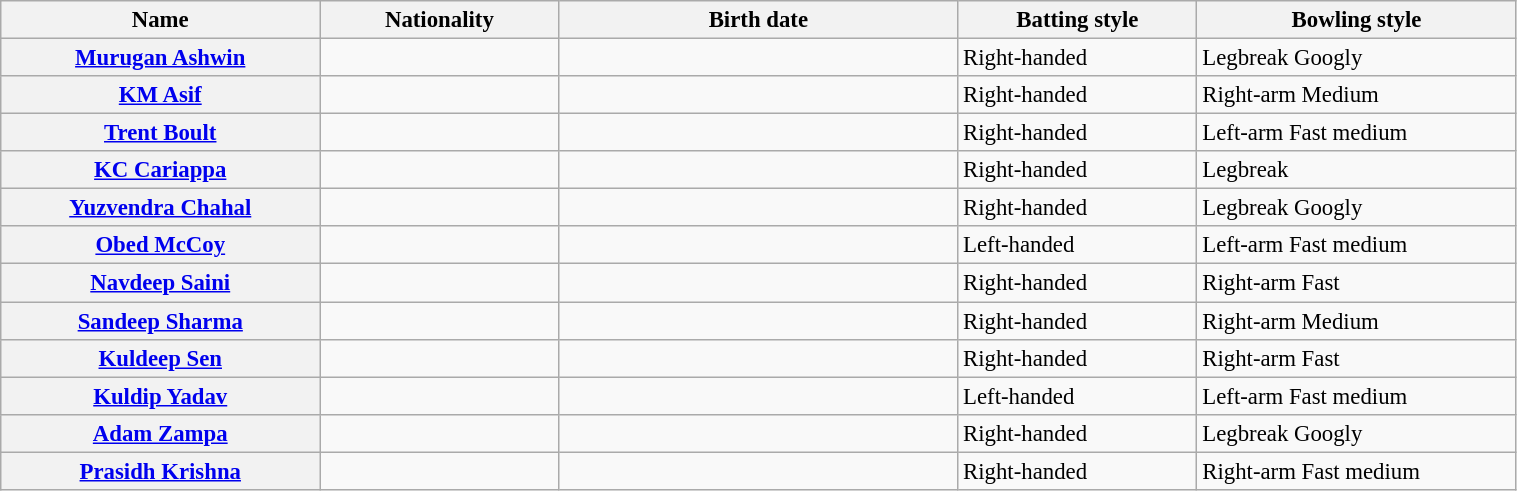<table class="wikitable plainrowheaders" style="font-size:95%; width:80%;">
<tr>
<th scope="col" style="width:20%;">Name</th>
<th scope="col" style="width:15%;">Nationality</th>
<th scope="col" style="width:25%;">Birth date</th>
<th scope="col" style="width:15%;">Batting style</th>
<th scope="col" style="width:20%;">Bowling style</th>
</tr>
<tr>
<th scope="row"><a href='#'>Murugan Ashwin</a></th>
<td></td>
<td></td>
<td>Right-handed</td>
<td>Legbreak Googly</td>
</tr>
<tr>
<th scope="row"><a href='#'>KM Asif</a></th>
<td></td>
<td></td>
<td>Right-handed</td>
<td>Right-arm Medium</td>
</tr>
<tr>
<th scope="row"><a href='#'>Trent Boult</a></th>
<td></td>
<td></td>
<td>Right-handed</td>
<td>Left-arm Fast medium</td>
</tr>
<tr>
<th scope="row"><a href='#'>KC Cariappa</a></th>
<td></td>
<td></td>
<td>Right-handed</td>
<td>Legbreak</td>
</tr>
<tr>
<th scope="row"><a href='#'>Yuzvendra Chahal</a></th>
<td></td>
<td></td>
<td>Right-handed</td>
<td>Legbreak Googly</td>
</tr>
<tr>
<th scope="row"><a href='#'>Obed McCoy</a></th>
<td></td>
<td></td>
<td>Left-handed</td>
<td>Left-arm Fast medium</td>
</tr>
<tr>
<th scope="row"><a href='#'>Navdeep Saini</a></th>
<td></td>
<td></td>
<td>Right-handed</td>
<td>Right-arm Fast</td>
</tr>
<tr>
<th scope="row"><a href='#'>Sandeep Sharma</a></th>
<td></td>
<td></td>
<td>Right-handed</td>
<td>Right-arm Medium</td>
</tr>
<tr>
<th scope="row"><a href='#'>Kuldeep Sen</a></th>
<td></td>
<td></td>
<td>Right-handed</td>
<td>Right-arm Fast</td>
</tr>
<tr>
<th scope="row"><a href='#'>Kuldip Yadav</a></th>
<td></td>
<td></td>
<td>Left-handed</td>
<td>Left-arm Fast medium</td>
</tr>
<tr>
<th scope="row"><a href='#'>Adam Zampa</a></th>
<td></td>
<td></td>
<td>Right-handed</td>
<td>Legbreak Googly</td>
</tr>
<tr>
<th scope="row"><a href='#'>Prasidh Krishna</a></th>
<td></td>
<td></td>
<td>Right-handed</td>
<td>Right-arm Fast medium</td>
</tr>
</table>
